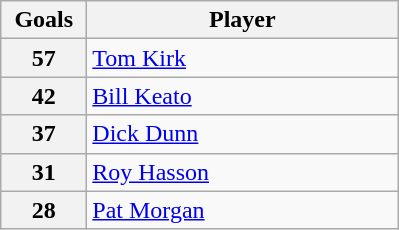<table class="wikitable" style="text-align:left;">
<tr>
<th width=50>Goals</th>
<th width=200>Player</th>
</tr>
<tr>
<th>57</th>
<td> <a href='#'>Tom Kirk</a></td>
</tr>
<tr>
<th>42</th>
<td> <a href='#'>Bill Keato</a></td>
</tr>
<tr>
<th>37</th>
<td> <a href='#'>Dick Dunn</a></td>
</tr>
<tr>
<th>31</th>
<td> <a href='#'>Roy Hasson</a></td>
</tr>
<tr>
<th>28</th>
<td> <a href='#'>Pat Morgan</a></td>
</tr>
</table>
